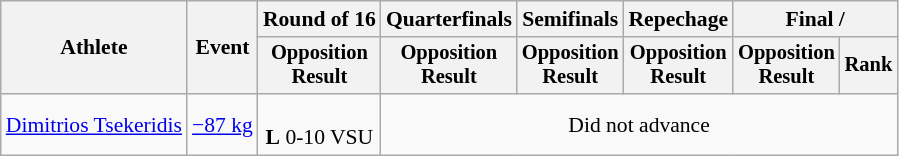<table class="wikitable" style="text-align:center; font-size:90%">
<tr>
<th rowspan=2>Athlete</th>
<th rowspan=2>Event</th>
<th>Round of 16</th>
<th>Quarterfinals</th>
<th>Semifinals</th>
<th>Repechage</th>
<th colspan=2>Final / </th>
</tr>
<tr style="font-size: 95%">
<th>Opposition<br>Result</th>
<th>Opposition<br>Result</th>
<th>Opposition<br>Result</th>
<th>Opposition<br>Result</th>
<th>Opposition<br>Result</th>
<th>Rank</th>
</tr>
<tr>
<td align=left><a href='#'>Dimitrios Tsekeridis</a></td>
<td align=left><a href='#'>−87 kg</a></td>
<td><br><strong>L</strong> 0-10 VSU</td>
<td colspan=5>Did not advance</td>
</tr>
</table>
